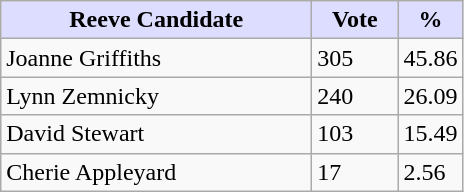<table class="wikitable">
<tr>
<th style="background:#ddf; width:200px;">Reeve Candidate</th>
<th style="background:#ddf; width:50px;">Vote</th>
<th style="background:#ddf; width:30px;">%</th>
</tr>
<tr>
<td>Joanne Griffiths</td>
<td>305</td>
<td>45.86</td>
</tr>
<tr>
<td>Lynn Zemnicky</td>
<td>240</td>
<td>26.09</td>
</tr>
<tr>
<td>David Stewart</td>
<td>103</td>
<td>15.49</td>
</tr>
<tr>
<td>Cherie Appleyard</td>
<td>17</td>
<td>2.56</td>
</tr>
</table>
